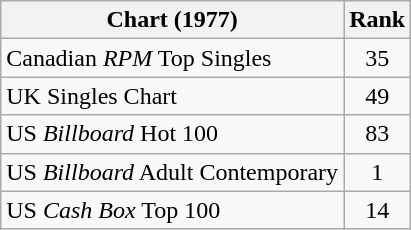<table class="wikitable sortable">
<tr>
<th>Chart (1977)</th>
<th>Rank</th>
</tr>
<tr>
<td>Canadian <em>RPM</em> Top Singles</td>
<td style="text-align:center;">35</td>
</tr>
<tr>
<td>UK Singles Chart</td>
<td style="text-align:center;">49</td>
</tr>
<tr>
<td>US <em>Billboard</em> Hot 100</td>
<td style="text-align:center;">83</td>
</tr>
<tr>
<td>US <em>Billboard</em> Adult Contemporary</td>
<td style="text-align:center;">1</td>
</tr>
<tr>
<td>US <em>Cash Box</em> Top 100</td>
<td style="text-align:center;">14</td>
</tr>
</table>
